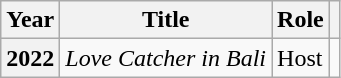<table class="wikitable plainrowheaders">
<tr>
<th scope="col">Year</th>
<th scope="col">Title</th>
<th scope="col">Role</th>
<th scope="col" class="unsortable"></th>
</tr>
<tr>
<th scope="row">2022</th>
<td><em>Love Catcher in Bali</em></td>
<td>Host</td>
<td style="text-align:center"></td>
</tr>
</table>
